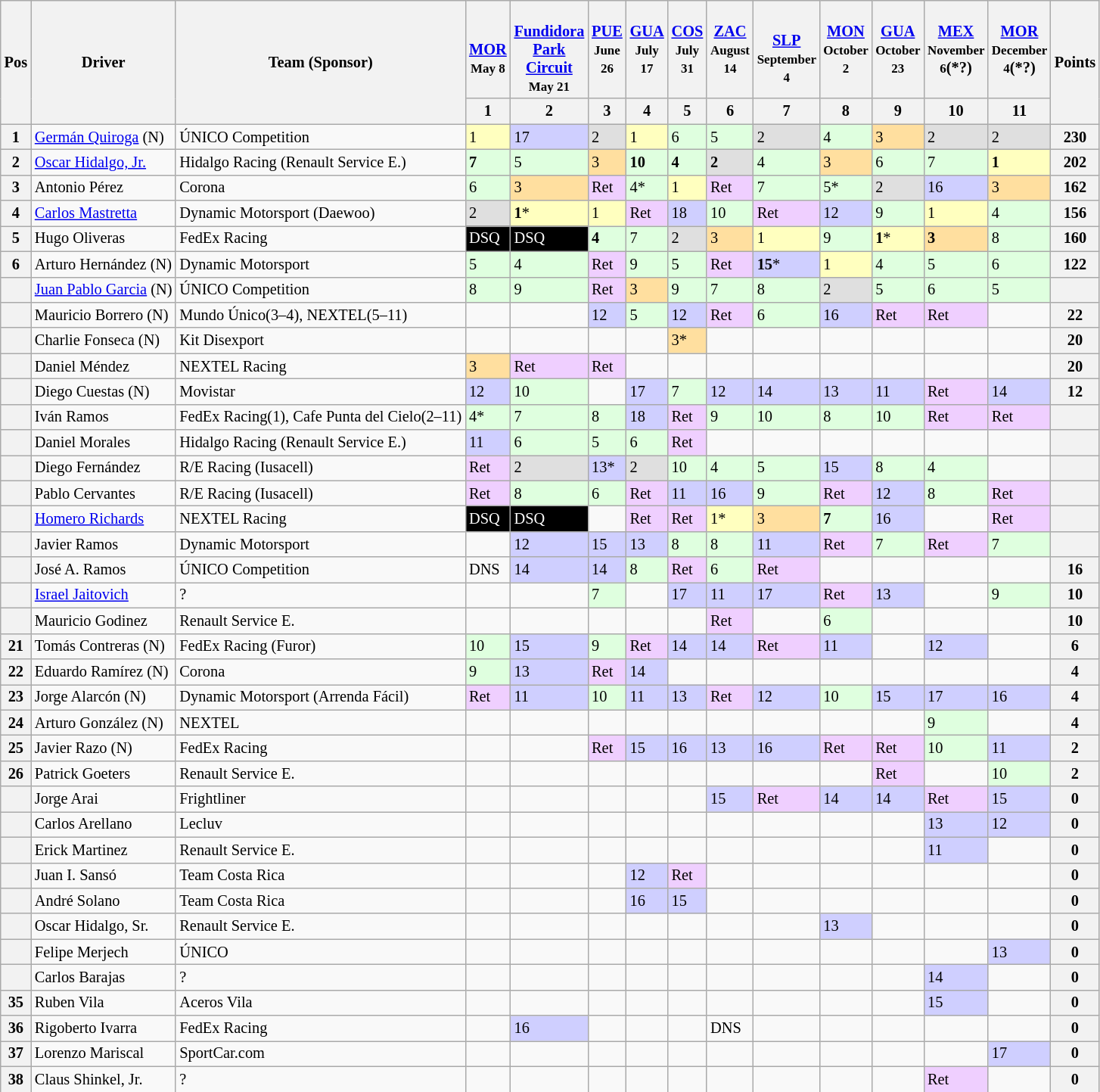<table class="wikitable" style="font-size:85%;">
<tr>
<th rowspan=2>Pos</th>
<th rowspan=2>Driver</th>
<th rowspan=2>Team (Sponsor)</th>
<th><br><a href='#'>MOR</a><br><small>May 8</small></th>
<th><br><a href='#'>Fundidora Park Circuit</a><br><small>May 21</small></th>
<th> <a href='#'>PUE</a><br><small>June 26</small></th>
<th> <a href='#'>GUA</a><br><small>July 17</small></th>
<th> <a href='#'>COS</a><br><small>July 31</small></th>
<th> <a href='#'>ZAC</a><br><small>August 14</small></th>
<th><br><a href='#'>SLP</a><br><small>September 4</small></th>
<th> <a href='#'>MON</a><br><small>October 2</small></th>
<th> <a href='#'>GUA</a><br><small>October 23</small></th>
<th> <a href='#'>MEX</a><br><small>November 6</small>(*?)</th>
<th> <a href='#'>MOR</a><br><small>December 4</small>(*?)</th>
<th rowspan=2>Points</th>
</tr>
<tr>
<th width="27">1</th>
<th width="27">2</th>
<th width="27">3</th>
<th width="27">4</th>
<th width="27">5</th>
<th width="27">6</th>
<th width="27">7</th>
<th width="27">8</th>
<th width="27">9</th>
<th width="27">10</th>
<th width="27">11</th>
</tr>
<tr>
<th>1</th>
<td> <a href='#'>Germán Quiroga</a> (N)</td>
<td>ÚNICO Competition</td>
<td style="background:#FFFFBF;">1</td>
<td style="background:#CFCFFF;">17</td>
<td style="background:#DFDFDF;">2</td>
<td style="background:#FFFFBF;">1</td>
<td style="background:#DFFFDF;">6</td>
<td style="background:#DFFFDF;">5</td>
<td style="background:#DFDFDF;">2</td>
<td style="background:#DFFFDF;">4</td>
<td style="background:#FFDF9F;">3</td>
<td style="background:#DFDFDF;">2</td>
<td style="background:#DFDFDF;">2</td>
<th>230</th>
</tr>
<tr>
<th>2</th>
<td> <a href='#'>Oscar Hidalgo, Jr.</a></td>
<td>Hidalgo Racing (Renault Service E.)</td>
<td style="background:#DFFFDF;"><strong>7</strong></td>
<td style="background:#DFFFDF;">5</td>
<td style="background:#FFDF9F;">3</td>
<td style="background:#DFFFDF;"><strong>10</strong></td>
<td style="background:#DFFFDF;"><strong>4</strong></td>
<td style="background:#DFDFDF;"><strong>2</strong></td>
<td style="background:#DFFFDF;">4</td>
<td style="background:#FFDF9F;">3</td>
<td style="background:#DFFFDF;">6</td>
<td style="background:#DFFFDF;">7</td>
<td style="background:#FFFFBF;"><strong>1</strong></td>
<th>202</th>
</tr>
<tr>
<th>3</th>
<td> Antonio Pérez</td>
<td>Corona</td>
<td style="background:#DFFFDF;">6</td>
<td style="background:#FFDF9F;">3</td>
<td style="background:#EFCFFF;">Ret</td>
<td style="background:#DFFFDF;">4*</td>
<td style="background:#FFFFBF;">1</td>
<td style="background:#EFCFFF;">Ret</td>
<td style="background:#DFFFDF;">7</td>
<td style="background:#DFFFDF;">5*</td>
<td style="background:#DFDFDF;">2</td>
<td style="background:#CFCFFF;">16</td>
<td style="background:#FFDF9F;">3</td>
<th>162</th>
</tr>
<tr>
<th>4</th>
<td> <a href='#'>Carlos Mastretta</a></td>
<td>Dynamic Motorsport (Daewoo)</td>
<td style="background:#DFDFDF;">2</td>
<td style="background:#FFFFBF;"><strong>1</strong>*</td>
<td style="background:#FFFFBF;">1</td>
<td style="background:#EFCFFF;">Ret</td>
<td style="background:#CFCFFF;">18</td>
<td style="background:#DFFFDF;">10</td>
<td style="background:#EFCFFF;">Ret</td>
<td style="background:#CFCFFF;">12</td>
<td style="background:#DFFFDF;">9</td>
<td style="background:#FFFFBF;">1</td>
<td style="background:#DFFFDF;">4</td>
<th>156</th>
</tr>
<tr>
<th>5</th>
<td> Hugo Oliveras</td>
<td>FedEx Racing</td>
<td style="background:#000000; color:white">DSQ</td>
<td style="background:#000000; color:white">DSQ</td>
<td style="background:#DFFFDF;"><strong>4</strong></td>
<td style="background:#DFFFDF;">7</td>
<td style="background:#DFDFDF;">2</td>
<td style="background:#FFDF9F;">3</td>
<td style="background:#FFFFBF;">1</td>
<td style="background:#DFFFDF;">9</td>
<td style="background:#FFFFBF;"><strong>1</strong>*</td>
<td style="background:#FFDF9F;"><strong>3</strong></td>
<td style="background:#DFFFDF;">8</td>
<th>160</th>
</tr>
<tr>
<th>6</th>
<td> Arturo Hernández (N)</td>
<td>Dynamic Motorsport</td>
<td style="background:#DFFFDF;">5</td>
<td style="background:#DFFFDF;">4</td>
<td style="background:#EFCFFF;">Ret</td>
<td style="background:#DFFFDF;">9</td>
<td style="background:#DFFFDF;">5</td>
<td style="background:#EFCFFF;">Ret</td>
<td style="background:#CFCFFF;"><strong>15</strong>*</td>
<td style="background:#FFFFBF;">1</td>
<td style="background:#DFFFDF;">4</td>
<td style="background:#DFFFDF;">5</td>
<td style="background:#DFFFDF;">6</td>
<th>122</th>
</tr>
<tr>
<th></th>
<td> <a href='#'>Juan Pablo Garcia</a> (N)</td>
<td>ÚNICO Competition</td>
<td style="background:#DFFFDF;">8</td>
<td style="background:#DFFFDF;">9</td>
<td style="background:#EFCFFF;">Ret</td>
<td style="background:#FFDF9F;">3</td>
<td style="background:#DFFFDF;">9</td>
<td style="background:#DFFFDF;">7</td>
<td style="background:#DFFFDF;">8</td>
<td style="background:#DFDFDF;">2</td>
<td style="background:#DFFFDF;">5</td>
<td style="background:#DFFFDF;">6</td>
<td style="background:#DFFFDF;">5</td>
<th></th>
</tr>
<tr>
<th></th>
<td> Mauricio Borrero (N)</td>
<td>Mundo Único(3–4), NEXTEL(5–11)</td>
<td></td>
<td></td>
<td style="background:#CFCFFF;">12</td>
<td style="background:#DFFFDF;">5</td>
<td style="background:#CFCFFF;">12</td>
<td style="background:#EFCFFF;">Ret</td>
<td style="background:#DFFFDF;">6</td>
<td style="background:#CFCFFF;">16</td>
<td style="background:#EFCFFF;">Ret</td>
<td style="background:#EFCFFF;">Ret</td>
<td></td>
<th>22</th>
</tr>
<tr>
<th></th>
<td> Charlie Fonseca (N)</td>
<td>Kit Disexport</td>
<td></td>
<td></td>
<td></td>
<td></td>
<td style="background:#FFDF9F;">3*</td>
<td></td>
<td></td>
<td></td>
<td></td>
<td></td>
<td></td>
<th>20</th>
</tr>
<tr>
<th></th>
<td> Daniel Méndez</td>
<td>NEXTEL Racing</td>
<td style="background:#FFDF9F;">3</td>
<td style="background:#EFCFFF;">Ret</td>
<td style="background:#EFCFFF;">Ret</td>
<td></td>
<td></td>
<td></td>
<td></td>
<td></td>
<td></td>
<td></td>
<td></td>
<th>20</th>
</tr>
<tr>
<th></th>
<td> Diego Cuestas (N)</td>
<td>Movistar</td>
<td style="background:#CFCFFF;">12</td>
<td style="background:#DFFFDF;">10</td>
<td></td>
<td style="background:#CFCFFF;">17</td>
<td style="background:#DFFFDF;">7</td>
<td style="background:#CFCFFF;">12</td>
<td style="background:#CFCFFF;">14</td>
<td style="background:#CFCFFF;">13</td>
<td style="background:#CFCFFF;">11</td>
<td style="background:#EFCFFF;">Ret</td>
<td style="background:#CFCFFF;">14</td>
<th>12</th>
</tr>
<tr>
<th></th>
<td> Iván Ramos</td>
<td>FedEx Racing(1), Cafe Punta del Cielo(2–11)</td>
<td style="background:#DFFFDF;">4*</td>
<td style="background:#DFFFDF;">7</td>
<td style="background:#DFFFDF;">8</td>
<td style="background:#CFCFFF;">18</td>
<td style="background:#EFCFFF;">Ret</td>
<td style="background:#DFFFDF;">9</td>
<td style="background:#DFFFDF;">10</td>
<td style="background:#DFFFDF;">8</td>
<td style="background:#DFFFDF;">10</td>
<td style="background:#EFCFFF;">Ret</td>
<td style="background:#EFCFFF;">Ret</td>
<th></th>
</tr>
<tr>
<th></th>
<td> Daniel Morales</td>
<td>Hidalgo Racing (Renault Service E.)</td>
<td style="background:#CFCFFF;">11</td>
<td style="background:#DFFFDF;">6</td>
<td style="background:#DFFFDF;">5</td>
<td style="background:#DFFFDF;">6</td>
<td style="background:#EFCFFF;">Ret</td>
<td></td>
<td></td>
<td></td>
<td></td>
<td></td>
<td></td>
<th></th>
</tr>
<tr>
<th></th>
<td> Diego Fernández</td>
<td>R/E Racing (Iusacell)</td>
<td style="background:#EFCFFF;">Ret</td>
<td style="background:#DFDFDF;">2</td>
<td style="background:#CFCFFF;">13*</td>
<td style="background:#DFDFDF;">2</td>
<td style="background:#DFFFDF;">10</td>
<td style="background:#DFFFDF;">4</td>
<td style="background:#DFFFDF;">5</td>
<td style="background:#CFCFFF;">15</td>
<td style="background:#DFFFDF;">8</td>
<td style="background:#DFFFDF;">4</td>
<td></td>
<th></th>
</tr>
<tr>
<th></th>
<td> Pablo Cervantes</td>
<td>R/E Racing (Iusacell)</td>
<td style="background:#EFCFFF;">Ret</td>
<td style="background:#DFFFDF;">8</td>
<td style="background:#DFFFDF;">6</td>
<td style="background:#EFCFFF;">Ret</td>
<td style="background:#CFCFFF;">11</td>
<td style="background:#CFCFFF;">16</td>
<td style="background:#DFFFDF;">9</td>
<td style="background:#EFCFFF;">Ret</td>
<td style="background:#CFCFFF;">12</td>
<td style="background:#DFFFDF;">8</td>
<td style="background:#EFCFFF;">Ret</td>
<th></th>
</tr>
<tr>
<th></th>
<td> <a href='#'>Homero Richards</a></td>
<td>NEXTEL Racing</td>
<td style="background:#000000; color:white">DSQ</td>
<td style="background:#000000; color:white">DSQ</td>
<td></td>
<td style="background:#EFCFFF;">Ret</td>
<td style="background:#EFCFFF;">Ret</td>
<td style="background:#FFFFBF;">1*</td>
<td style="background:#FFDF9F;">3</td>
<td style="background:#DFFFDF;"><strong>7</strong></td>
<td style="background:#CFCFFF;">16</td>
<td></td>
<td style="background:#EFCFFF;">Ret</td>
<th></th>
</tr>
<tr>
<th></th>
<td> Javier Ramos</td>
<td>Dynamic Motorsport</td>
<td></td>
<td style="background:#CFCFFF;">12</td>
<td style="background:#CFCFFF;">15</td>
<td style="background:#CFCFFF;">13</td>
<td style="background:#DFFFDF;">8</td>
<td style="background:#DFFFDF;">8</td>
<td style="background:#CFCFFF;">11</td>
<td style="background:#EFCFFF;">Ret</td>
<td style="background:#DFFFDF;">7</td>
<td style="background:#EFCFFF;">Ret</td>
<td style="background:#DFFFDF;">7</td>
<th></th>
</tr>
<tr>
<th></th>
<td> José A. Ramos</td>
<td>ÚNICO Competition</td>
<td>DNS</td>
<td style="background:#CFCFFF;">14</td>
<td style="background:#CFCFFF;">14</td>
<td style="background:#DFFFDF;">8</td>
<td style="background:#EFCFFF;">Ret</td>
<td style="background:#DFFFDF;">6</td>
<td style="background:#EFCFFF;">Ret</td>
<td></td>
<td></td>
<td></td>
<td></td>
<th>16</th>
</tr>
<tr>
<th></th>
<td> <a href='#'>Israel Jaitovich</a></td>
<td>?</td>
<td></td>
<td></td>
<td style="background:#DFFFDF;">7</td>
<td></td>
<td style="background:#CFCFFF;">17</td>
<td style="background:#CFCFFF;">11</td>
<td style="background:#CFCFFF;">17</td>
<td style="background:#EFCFFF;">Ret</td>
<td style="background:#CFCFFF;">13</td>
<td></td>
<td style="background:#DFFFDF;">9</td>
<th>10</th>
</tr>
<tr>
<th></th>
<td> Mauricio Godinez</td>
<td>Renault Service E.</td>
<td></td>
<td></td>
<td></td>
<td></td>
<td></td>
<td style="background:#EFCFFF;">Ret</td>
<td></td>
<td style="background:#DFFFDF;">6</td>
<td></td>
<td></td>
<td></td>
<th>10</th>
</tr>
<tr>
<th>21</th>
<td> Tomás Contreras (N)</td>
<td>FedEx Racing (Furor)</td>
<td style="background:#DFFFDF;">10</td>
<td style="background:#CFCFFF;">15</td>
<td style="background:#DFFFDF;">9</td>
<td style="background:#EFCFFF;">Ret</td>
<td style="background:#CFCFFF;">14</td>
<td style="background:#CFCFFF;">14</td>
<td style="background:#EFCFFF;">Ret</td>
<td style="background:#CFCFFF;">11</td>
<td></td>
<td style="background:#CFCFFF;">12</td>
<td></td>
<th>6</th>
</tr>
<tr>
<th>22</th>
<td> Eduardo Ramírez (N)</td>
<td>Corona</td>
<td style="background:#DFFFDF;">9</td>
<td style="background:#CFCFFF;">13</td>
<td style="background:#EFCFFF;">Ret</td>
<td style="background:#CFCFFF;">14</td>
<td></td>
<td></td>
<td></td>
<td></td>
<td></td>
<td></td>
<td></td>
<th>4</th>
</tr>
<tr>
<th>23</th>
<td> Jorge Alarcón (N)</td>
<td>Dynamic Motorsport (Arrenda Fácil)</td>
<td style="background:#EFCFFF;">Ret</td>
<td style="background:#CFCFFF;">11</td>
<td style="background:#DFFFDF;">10</td>
<td style="background:#CFCFFF;">11</td>
<td style="background:#CFCFFF;">13</td>
<td style="background:#EFCFFF;">Ret</td>
<td style="background:#CFCFFF;">12</td>
<td style="background:#DFFFDF;">10</td>
<td style="background:#CFCFFF;">15</td>
<td style="background:#CFCFFF;">17</td>
<td style="background:#CFCFFF;">16</td>
<th>4</th>
</tr>
<tr>
<th>24</th>
<td> Arturo González (N)</td>
<td>NEXTEL</td>
<td></td>
<td></td>
<td></td>
<td></td>
<td></td>
<td></td>
<td></td>
<td></td>
<td></td>
<td style="background:#DFFFDF;">9</td>
<td></td>
<th>4</th>
</tr>
<tr>
<th>25</th>
<td> Javier Razo (N)</td>
<td>FedEx Racing</td>
<td></td>
<td></td>
<td style="background:#EFCFFF;">Ret</td>
<td style="background:#CFCFFF;">15</td>
<td style="background:#CFCFFF;">16</td>
<td style="background:#CFCFFF;">13</td>
<td style="background:#CFCFFF;">16</td>
<td style="background:#EFCFFF;">Ret</td>
<td style="background:#EFCFFF;">Ret</td>
<td style="background:#DFFFDF;">10</td>
<td style="background:#CFCFFF;">11</td>
<th>2</th>
</tr>
<tr>
<th>26</th>
<td> Patrick Goeters</td>
<td>Renault Service E.</td>
<td></td>
<td></td>
<td></td>
<td></td>
<td></td>
<td></td>
<td></td>
<td></td>
<td style="background:#EFCFFF;">Ret</td>
<td></td>
<td style="background:#DFFFDF;">10</td>
<th>2</th>
</tr>
<tr>
<th></th>
<td> Jorge Arai</td>
<td>Frightliner</td>
<td></td>
<td></td>
<td></td>
<td></td>
<td></td>
<td style="background:#CFCFFF;">15</td>
<td style="background:#EFCFFF;">Ret</td>
<td style="background:#CFCFFF;">14</td>
<td style="background:#CFCFFF;">14</td>
<td style="background:#EFCFFF;">Ret</td>
<td style="background:#CFCFFF;">15</td>
<th>0</th>
</tr>
<tr>
<th></th>
<td> Carlos Arellano</td>
<td>Lecluv</td>
<td></td>
<td></td>
<td></td>
<td></td>
<td></td>
<td></td>
<td></td>
<td></td>
<td></td>
<td style="background:#CFCFFF;">13</td>
<td style="background:#CFCFFF;">12</td>
<th>0</th>
</tr>
<tr>
<th></th>
<td> Erick Martinez</td>
<td>Renault Service E.</td>
<td></td>
<td></td>
<td></td>
<td></td>
<td></td>
<td></td>
<td></td>
<td></td>
<td></td>
<td style="background:#CFCFFF;">11</td>
<td></td>
<th>0</th>
</tr>
<tr>
<th></th>
<td> Juan I. Sansó</td>
<td>Team Costa Rica</td>
<td></td>
<td></td>
<td></td>
<td style="background:#CFCFFF;">12</td>
<td style="background:#EFCFFF;">Ret</td>
<td></td>
<td></td>
<td></td>
<td></td>
<td></td>
<td></td>
<th>0</th>
</tr>
<tr>
<th></th>
<td> André Solano</td>
<td>Team Costa Rica</td>
<td></td>
<td></td>
<td></td>
<td style="background:#CFCFFF;">16</td>
<td style="background:#CFCFFF;">15</td>
<td></td>
<td></td>
<td></td>
<td></td>
<td></td>
<td></td>
<th>0</th>
</tr>
<tr>
<th></th>
<td> Oscar Hidalgo, Sr.</td>
<td>Renault Service E.</td>
<td></td>
<td></td>
<td></td>
<td></td>
<td></td>
<td></td>
<td></td>
<td style="background:#CFCFFF;">13</td>
<td></td>
<td></td>
<td></td>
<th>0</th>
</tr>
<tr>
<th></th>
<td> Felipe Merjech</td>
<td>ÚNICO</td>
<td></td>
<td></td>
<td></td>
<td></td>
<td></td>
<td></td>
<td></td>
<td></td>
<td></td>
<td></td>
<td style="background:#CFCFFF;">13</td>
<th>0</th>
</tr>
<tr>
<th></th>
<td> Carlos Barajas</td>
<td>?</td>
<td></td>
<td></td>
<td></td>
<td></td>
<td></td>
<td></td>
<td></td>
<td></td>
<td></td>
<td style="background:#CFCFFF;">14</td>
<td></td>
<th>0</th>
</tr>
<tr>
<th>35</th>
<td> Ruben Vila</td>
<td>Aceros Vila</td>
<td></td>
<td></td>
<td></td>
<td></td>
<td></td>
<td></td>
<td></td>
<td></td>
<td></td>
<td style="background:#CFCFFF;">15</td>
<td></td>
<th>0</th>
</tr>
<tr>
<th>36</th>
<td> Rigoberto Ivarra</td>
<td>FedEx Racing</td>
<td></td>
<td style="background:#CFCFFF;">16</td>
<td></td>
<td></td>
<td></td>
<td>DNS</td>
<td></td>
<td></td>
<td></td>
<td></td>
<td></td>
<th>0</th>
</tr>
<tr>
<th>37</th>
<td> Lorenzo Mariscal</td>
<td>SportCar.com</td>
<td></td>
<td></td>
<td></td>
<td></td>
<td></td>
<td></td>
<td></td>
<td></td>
<td></td>
<td></td>
<td style="background:#CFCFFF;">17</td>
<th>0</th>
</tr>
<tr>
<th>38</th>
<td> Claus Shinkel, Jr.</td>
<td>?</td>
<td></td>
<td></td>
<td></td>
<td></td>
<td></td>
<td></td>
<td></td>
<td></td>
<td></td>
<td style="background:#EFCFFF;">Ret</td>
<td></td>
<th>0</th>
</tr>
</table>
